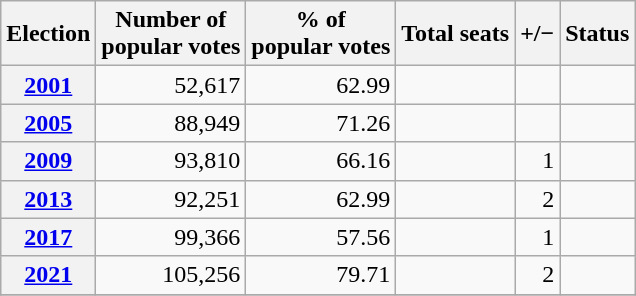<table class="wikitable" style="text-align: right;">
<tr align=center>
<th><strong>Election</strong></th>
<th>Number of<br>popular votes</th>
<th>% of<br>popular votes</th>
<th>Total seats</th>
<th>+/−</th>
<th>Status</th>
</tr>
<tr>
<th><a href='#'>2001</a></th>
<td>52,617</td>
<td>62.99</td>
<td></td>
<td></td>
<td></td>
</tr>
<tr>
<th><a href='#'>2005</a></th>
<td>88,949</td>
<td>71.26</td>
<td></td>
<td></td>
<td></td>
</tr>
<tr>
<th><a href='#'>2009</a></th>
<td>93,810</td>
<td>66.16</td>
<td></td>
<td>1</td>
<td></td>
</tr>
<tr>
<th><a href='#'>2013</a></th>
<td>92,251</td>
<td>62.99</td>
<td></td>
<td>2</td>
<td></td>
</tr>
<tr>
<th><a href='#'>2017</a></th>
<td>99,366</td>
<td>57.56</td>
<td></td>
<td>1</td>
<td></td>
</tr>
<tr>
<th><a href='#'>2021</a></th>
<td>105,256</td>
<td>79.71</td>
<td></td>
<td>2</td>
<td></td>
</tr>
<tr>
</tr>
</table>
